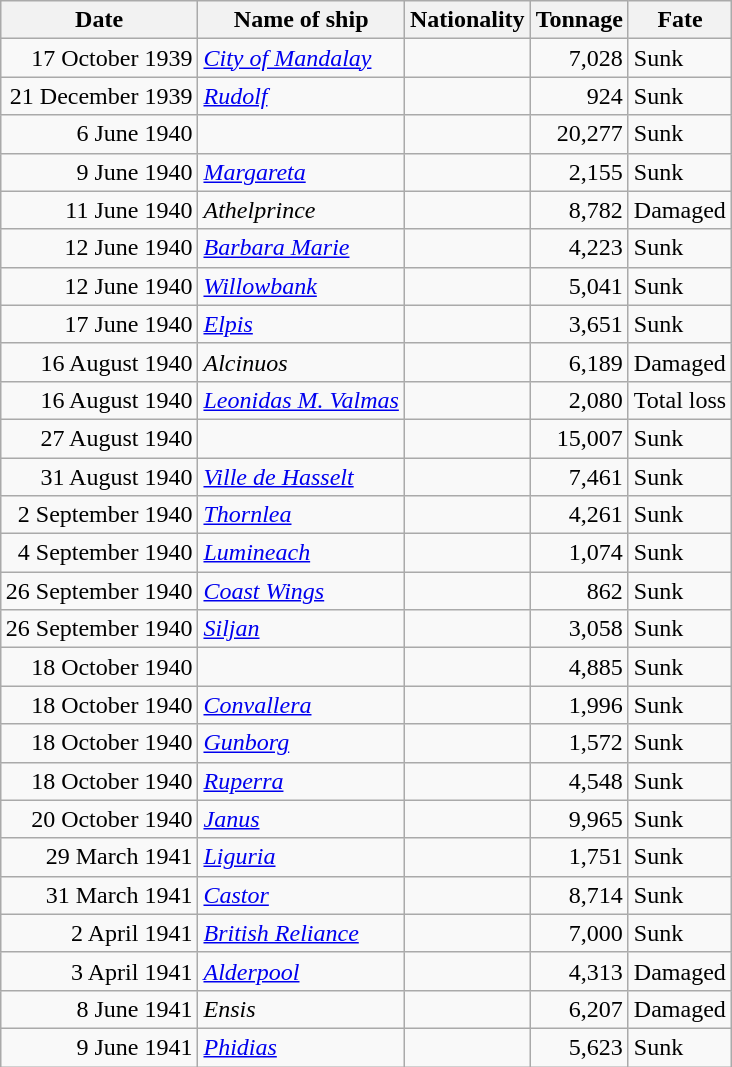<table class="wikitable sortable" style="margin: 1em auto 1em auto;">
<tr>
<th>Date</th>
<th>Name of ship</th>
<th>Nationality</th>
<th>Tonnage</th>
<th>Fate</th>
</tr>
<tr>
<td align="right">17 October 1939</td>
<td align="left"><a href='#'><em>City of Mandalay</em></a></td>
<td align="left"></td>
<td align="right">7,028</td>
<td align="left">Sunk</td>
</tr>
<tr>
<td align="right">21 December 1939</td>
<td align="left"><a href='#'><em>Rudolf</em></a></td>
<td align="left"></td>
<td align="right">924</td>
<td align="left">Sunk</td>
</tr>
<tr>
<td align="right">6 June 1940</td>
<td align="left"></td>
<td align="left"></td>
<td align="right">20,277</td>
<td align="left">Sunk</td>
</tr>
<tr>
<td align="right">9 June 1940</td>
<td align="left"><a href='#'><em>Margareta</em></a></td>
<td align="left"></td>
<td align="right">2,155</td>
<td align="left">Sunk</td>
</tr>
<tr>
<td align="right">11 June 1940</td>
<td align="left"><em>Athelprince</em></td>
<td align="left"></td>
<td align="right">8,782</td>
<td align="left">Damaged</td>
</tr>
<tr>
<td align="right">12 June 1940</td>
<td align="left"><a href='#'><em>Barbara Marie</em></a></td>
<td align="left"></td>
<td align="right">4,223</td>
<td align="left">Sunk</td>
</tr>
<tr>
<td align="right">12 June 1940</td>
<td align="left"><a href='#'><em>Willowbank</em></a></td>
<td align="left"></td>
<td align="right">5,041</td>
<td align="left">Sunk</td>
</tr>
<tr>
<td align="right">17 June 1940</td>
<td align="left"><a href='#'><em>Elpis</em></a></td>
<td align="left"></td>
<td align="right">3,651</td>
<td align="left">Sunk</td>
</tr>
<tr>
<td align="right">16 August 1940</td>
<td align="left"><em>Alcinuos</em></td>
<td align="left"></td>
<td align="right">6,189</td>
<td align="left">Damaged</td>
</tr>
<tr>
<td align="right">16 August 1940</td>
<td align="left"><a href='#'><em>Leonidas M. Valmas</em></a></td>
<td align="left"></td>
<td align="right">2,080</td>
<td align="left">Total loss</td>
</tr>
<tr>
<td align="right">27 August 1940</td>
<td align="left"></td>
<td align="left"></td>
<td align="right">15,007</td>
<td align="left">Sunk</td>
</tr>
<tr>
<td align="right">31 August 1940</td>
<td align="left"><a href='#'><em>Ville de Hasselt</em></a></td>
<td align="left"></td>
<td align="right">7,461</td>
<td align="left">Sunk</td>
</tr>
<tr>
<td align="right">2 September 1940</td>
<td align="left"><a href='#'><em>Thornlea</em></a></td>
<td align="left"></td>
<td align="right">4,261</td>
<td align="left">Sunk</td>
</tr>
<tr>
<td align="right">4 September 1940</td>
<td align="left"><a href='#'><em>Lumineach</em></a></td>
<td align="left"></td>
<td align="right">1,074</td>
<td align="left">Sunk</td>
</tr>
<tr>
<td align="right">26 September 1940</td>
<td align="left"><a href='#'><em>Coast Wings</em></a></td>
<td align="left"></td>
<td align="right">862</td>
<td align="left">Sunk</td>
</tr>
<tr>
<td align="right">26 September 1940</td>
<td align="left"><a href='#'><em>Siljan</em></a></td>
<td align="left"></td>
<td align="right">3,058</td>
<td align="left">Sunk</td>
</tr>
<tr>
<td align="right">18 October 1940</td>
<td align="left"></td>
<td align="left"></td>
<td align="right">4,885</td>
<td align="left">Sunk</td>
</tr>
<tr>
<td align="right">18 October 1940</td>
<td align="left"><a href='#'><em>Convallera</em></a></td>
<td align="left"></td>
<td align="right">1,996</td>
<td align="left">Sunk</td>
</tr>
<tr>
<td align="right">18 October 1940</td>
<td align="left"><a href='#'><em>Gunborg</em></a></td>
<td align="left"></td>
<td align="right">1,572</td>
<td align="left">Sunk</td>
</tr>
<tr>
<td align="right">18 October 1940</td>
<td align="left"><a href='#'><em>Ruperra</em></a></td>
<td align="left"></td>
<td align="right">4,548</td>
<td align="left">Sunk</td>
</tr>
<tr>
<td align="right">20 October 1940</td>
<td align="left"><a href='#'><em>Janus</em></a></td>
<td align="left"></td>
<td align="right">9,965</td>
<td align="left">Sunk</td>
</tr>
<tr>
<td align="right">29 March 1941</td>
<td align="left"><a href='#'><em>Liguria</em></a></td>
<td align="left"></td>
<td align="right">1,751</td>
<td align="left">Sunk</td>
</tr>
<tr>
<td align="right">31 March 1941</td>
<td align="left"><a href='#'><em>Castor</em></a></td>
<td align="left"></td>
<td align="right">8,714</td>
<td align="left">Sunk</td>
</tr>
<tr>
<td align="right">2 April 1941</td>
<td align="left"><a href='#'><em>British Reliance</em></a></td>
<td align="left"></td>
<td align="right">7,000</td>
<td align="left">Sunk</td>
</tr>
<tr>
<td align="right">3 April 1941</td>
<td align="left"><a href='#'><em>Alderpool</em></a></td>
<td align="left"></td>
<td align="right">4,313</td>
<td align="left">Damaged</td>
</tr>
<tr>
<td align="right">8 June 1941</td>
<td align="left"><em>Ensis</em></td>
<td align="left"></td>
<td align="right">6,207</td>
<td align="left">Damaged</td>
</tr>
<tr>
<td align="right">9 June 1941</td>
<td align="left"><a href='#'><em>Phidias</em></a></td>
<td align="left"></td>
<td align="right">5,623</td>
<td align="left">Sunk</td>
</tr>
</table>
